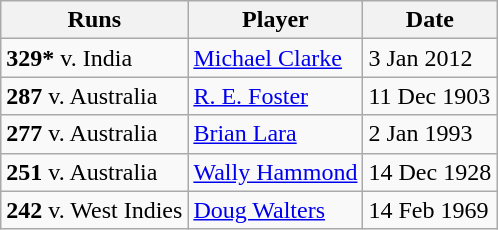<table class="wikitable">
<tr>
<th>Runs</th>
<th>Player</th>
<th>Date</th>
</tr>
<tr>
<td><strong>329*</strong> v. India</td>
<td> <a href='#'>Michael Clarke</a></td>
<td>3 Jan 2012</td>
</tr>
<tr>
<td><strong>287</strong> v. Australia</td>
<td> <a href='#'>R. E. Foster</a></td>
<td>11 Dec 1903</td>
</tr>
<tr>
<td><strong>277</strong> v. Australia</td>
<td> <a href='#'>Brian Lara</a></td>
<td>2 Jan 1993</td>
</tr>
<tr>
<td><strong>251</strong> v. Australia</td>
<td> <a href='#'>Wally Hammond</a></td>
<td>14 Dec 1928</td>
</tr>
<tr>
<td><strong>242</strong> v. West Indies</td>
<td> <a href='#'>Doug Walters</a></td>
<td>14 Feb 1969</td>
</tr>
</table>
